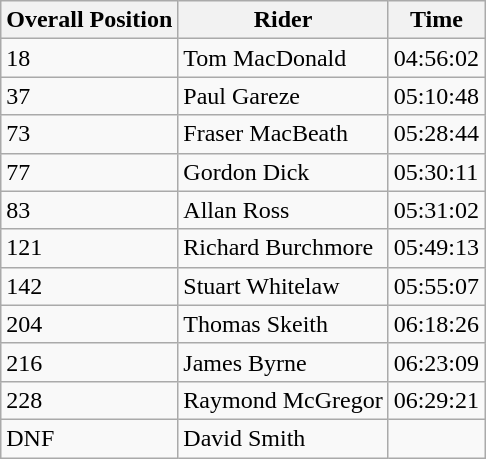<table class="wikitable">
<tr>
<th>Overall Position</th>
<th>Rider</th>
<th>Time</th>
</tr>
<tr>
<td>18</td>
<td>Tom MacDonald</td>
<td>04:56:02</td>
</tr>
<tr>
<td>37</td>
<td>Paul Gareze</td>
<td>05:10:48</td>
</tr>
<tr>
<td>73</td>
<td>Fraser MacBeath</td>
<td>05:28:44</td>
</tr>
<tr>
<td>77</td>
<td>Gordon Dick</td>
<td>05:30:11</td>
</tr>
<tr>
<td>83</td>
<td>Allan Ross</td>
<td>05:31:02</td>
</tr>
<tr>
<td>121</td>
<td>Richard Burchmore</td>
<td>05:49:13</td>
</tr>
<tr>
<td>142</td>
<td>Stuart Whitelaw</td>
<td>05:55:07</td>
</tr>
<tr>
<td>204</td>
<td>Thomas Skeith</td>
<td>06:18:26</td>
</tr>
<tr>
<td>216</td>
<td>James Byrne</td>
<td>06:23:09</td>
</tr>
<tr>
<td>228</td>
<td>Raymond McGregor</td>
<td>06:29:21</td>
</tr>
<tr>
<td>DNF</td>
<td>David Smith</td>
<td></td>
</tr>
</table>
